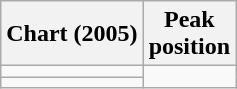<table class="wikitable sortable">
<tr>
<th>Chart (2005)</th>
<th>Peak<br>position</th>
</tr>
<tr>
<td></td>
</tr>
<tr>
<td></td>
</tr>
</table>
